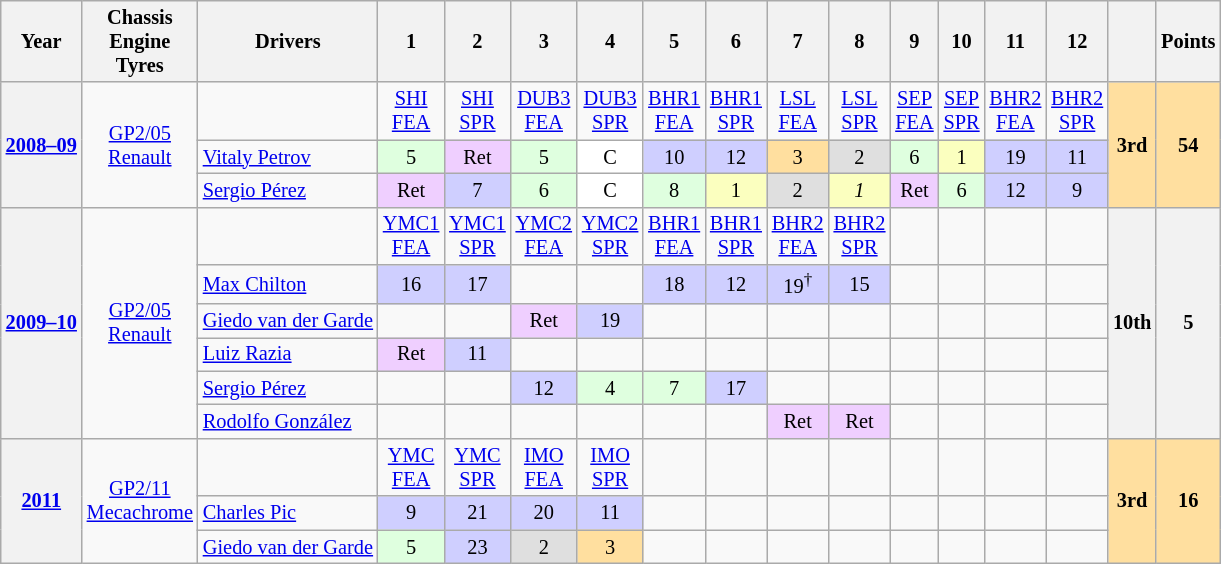<table class="wikitable" style="text-align:center; font-size:85%;">
<tr>
<th>Year</th>
<th>Chassis<br>Engine<br>Tyres</th>
<th>Drivers</th>
<th>1</th>
<th>2</th>
<th>3</th>
<th>4</th>
<th>5</th>
<th>6</th>
<th>7</th>
<th>8</th>
<th>9</th>
<th>10</th>
<th>11</th>
<th>12</th>
<th></th>
<th>Points</th>
</tr>
<tr>
<th rowspan=3><a href='#'>2008–09</a></th>
<td rowspan=3><a href='#'>GP2/05</a><br><a href='#'>Renault</a><br></td>
<td></td>
<td><a href='#'>SHI<br>FEA</a></td>
<td><a href='#'>SHI<br>SPR</a></td>
<td><a href='#'>DUB3<br>FEA</a></td>
<td><a href='#'>DUB3<br>SPR</a></td>
<td><a href='#'>BHR1<br>FEA</a></td>
<td><a href='#'>BHR1<br>SPR</a></td>
<td><a href='#'>LSL<br>FEA</a></td>
<td><a href='#'>LSL<br>SPR</a></td>
<td><a href='#'>SEP<br>FEA</a></td>
<td><a href='#'>SEP<br>SPR</a></td>
<td><a href='#'>BHR2<br>FEA</a></td>
<td><a href='#'>BHR2<br>SPR</a></td>
<th rowspan=3 style="background:#FFDF9F;">3rd</th>
<th rowspan=3 style="background:#FFDF9F;">54</th>
</tr>
<tr>
<td align="left"> <a href='#'>Vitaly Petrov</a></td>
<td bgcolor="#DFFFDF">5</td>
<td bgcolor="#EFCFFF">Ret</td>
<td bgcolor="#DFFFDF">5</td>
<td style="background:#FFFFFF;">C</td>
<td bgcolor="#CFCFFF">10</td>
<td bgcolor="#CFCFFF">12</td>
<td bgcolor="#FFDF9F">3</td>
<td bgcolor="#DFDFDF">2</td>
<td bgcolor="#DFFFDF">6</td>
<td bgcolor="#FBFFBF">1</td>
<td bgcolor="#CFCFFF">19</td>
<td bgcolor="#CFCFFF">11</td>
</tr>
<tr>
<td align="left"> <a href='#'>Sergio Pérez</a></td>
<td bgcolor="#EFCFFF">Ret</td>
<td bgcolor="#CFCFFF">7</td>
<td bgcolor="#DFFFDF">6</td>
<td style="background:#FFFFFF;">C</td>
<td bgcolor="#DFFFDF">8</td>
<td bgcolor="#FBFFBF">1</td>
<td bgcolor="#DFDFDF">2</td>
<td bgcolor="#FBFFBF"><em>1</em></td>
<td bgcolor="#EFCFFF">Ret</td>
<td bgcolor="#DFFFDF">6</td>
<td bgcolor="#CFCFFF">12</td>
<td bgcolor="#CFCFFF">9</td>
</tr>
<tr>
<th rowspan=6><a href='#'>2009–10</a></th>
<td rowspan=6><a href='#'>GP2/05</a><br><a href='#'>Renault</a><br></td>
<td></td>
<td><a href='#'>YMC1<br>FEA</a></td>
<td><a href='#'>YMC1<br>SPR</a></td>
<td><a href='#'>YMC2<br>FEA</a></td>
<td><a href='#'>YMC2<br>SPR</a></td>
<td><a href='#'>BHR1<br>FEA</a></td>
<td><a href='#'>BHR1<br>SPR</a></td>
<td><a href='#'>BHR2<br>FEA</a></td>
<td><a href='#'>BHR2<br>SPR</a></td>
<td></td>
<td></td>
<td></td>
<td></td>
<th rowspan=6>10th</th>
<th rowspan=6>5</th>
</tr>
<tr>
<td align="left"> <a href='#'>Max Chilton</a></td>
<td bgcolor="#CFCFFF">16</td>
<td bgcolor="#CFCFFF">17</td>
<td></td>
<td></td>
<td bgcolor="#CFCFFF">18</td>
<td bgcolor="#CFCFFF">12</td>
<td bgcolor="#CFCFFF">19<sup>†</sup></td>
<td bgcolor="#CFCFFF">15</td>
<td></td>
<td></td>
<td></td>
<td></td>
</tr>
<tr>
<td align="left"> <a href='#'>Giedo van der Garde</a></td>
<td></td>
<td></td>
<td bgcolor="#EFCFFF">Ret</td>
<td bgcolor="#CFCFFF">19</td>
<td></td>
<td></td>
<td></td>
<td></td>
<td></td>
<td></td>
<td></td>
<td></td>
</tr>
<tr>
<td align="left"> <a href='#'>Luiz Razia</a></td>
<td bgcolor="#EFCFFF">Ret</td>
<td bgcolor="#CFCFFF">11</td>
<td></td>
<td></td>
<td></td>
<td></td>
<td></td>
<td></td>
<td></td>
<td></td>
<td></td>
<td></td>
</tr>
<tr>
<td align="left"> <a href='#'>Sergio Pérez</a></td>
<td></td>
<td></td>
<td bgcolor="#CFCFFF">12</td>
<td bgcolor="#DFFFDF">4</td>
<td bgcolor="#DFFFDF">7</td>
<td bgcolor="#CFCFFF">17</td>
<td></td>
<td></td>
<td></td>
<td></td>
<td></td>
<td></td>
</tr>
<tr>
<td align="left"> <a href='#'>Rodolfo González</a></td>
<td></td>
<td></td>
<td></td>
<td></td>
<td></td>
<td></td>
<td bgcolor="#EFCFFF">Ret</td>
<td bgcolor="#EFCFFF">Ret</td>
<td></td>
<td></td>
<td></td>
<td></td>
</tr>
<tr>
<th rowspan=3><a href='#'>2011</a></th>
<td rowspan=3><a href='#'>GP2/11</a><br><a href='#'>Mecachrome</a><br></td>
<td></td>
<td><a href='#'>YMC<br>FEA</a></td>
<td><a href='#'>YMC<br>SPR</a></td>
<td><a href='#'>IMO<br>FEA</a></td>
<td><a href='#'>IMO<br>SPR</a></td>
<td></td>
<td></td>
<td></td>
<td></td>
<td></td>
<td></td>
<td></td>
<td></td>
<th rowspan=3 style="background:#FFDF9F;">3rd</th>
<th rowspan=3 style="background:#FFDF9F;">16</th>
</tr>
<tr>
<td align="left"> <a href='#'>Charles Pic</a></td>
<td bgcolor="#CFCFFF">9</td>
<td bgcolor="#CFCFFF">21</td>
<td bgcolor="#CFCFFF">20</td>
<td bgcolor="#CFCFFF">11</td>
<td></td>
<td></td>
<td></td>
<td></td>
<td></td>
<td></td>
<td></td>
<td></td>
</tr>
<tr>
<td align="left"> <a href='#'>Giedo van der Garde</a></td>
<td bgcolor="#DFFFDF">5</td>
<td bgcolor="#CFCFFF">23</td>
<td bgcolor="#DFDFDF">2</td>
<td bgcolor="#FFDF9F">3</td>
<td></td>
<td></td>
<td></td>
<td></td>
<td></td>
<td></td>
<td></td>
<td></td>
</tr>
</table>
